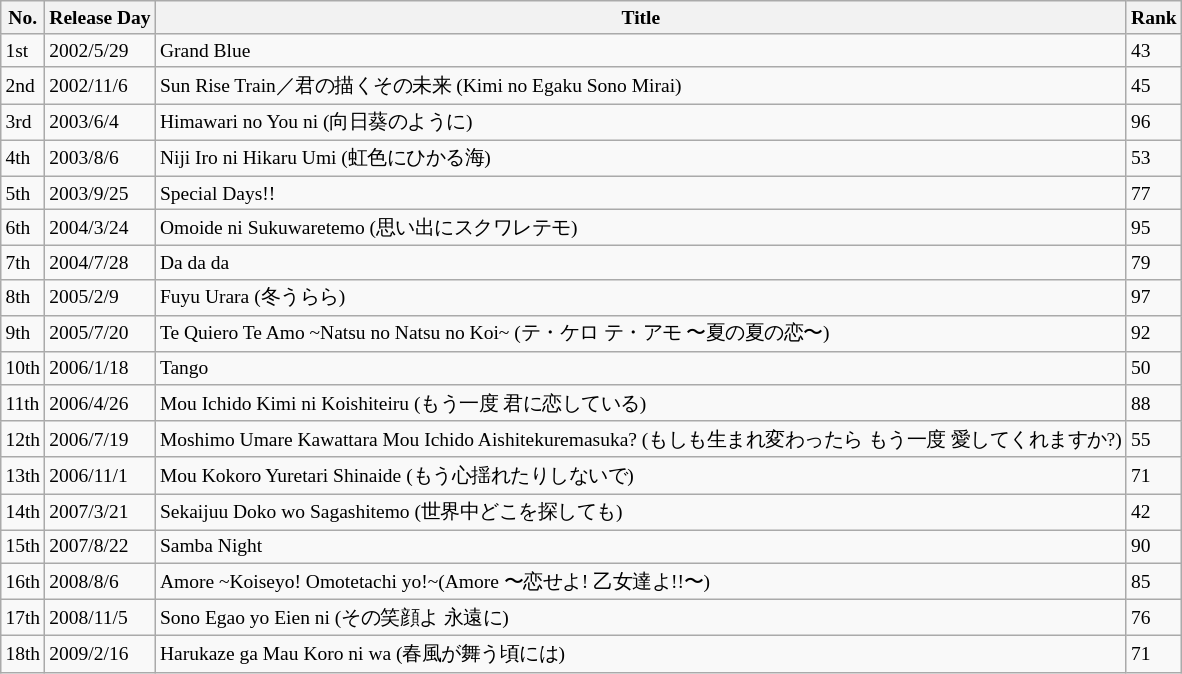<table class=wikitable style="font-size:small">
<tr>
<th>No.</th>
<th>Release Day</th>
<th>Title</th>
<th>Rank</th>
</tr>
<tr>
<td>1st</td>
<td>2002/5/29</td>
<td>Grand Blue</td>
<td>43</td>
</tr>
<tr>
<td>2nd</td>
<td>2002/11/6</td>
<td>Sun Rise Train／君の描くその未来 (Kimi no Egaku Sono Mirai)</td>
<td>45</td>
</tr>
<tr>
<td>3rd</td>
<td>2003/6/4</td>
<td>Himawari no You ni (向日葵のように)</td>
<td>96</td>
</tr>
<tr>
<td>4th</td>
<td>2003/8/6</td>
<td>Niji Iro ni Hikaru Umi (虹色にひかる海)</td>
<td>53</td>
</tr>
<tr>
<td>5th</td>
<td>2003/9/25</td>
<td>Special Days!!</td>
<td>77</td>
</tr>
<tr>
<td>6th</td>
<td>2004/3/24</td>
<td>Omoide ni Sukuwaretemo (思い出にスクワレテモ)</td>
<td>95</td>
</tr>
<tr>
<td>7th</td>
<td>2004/7/28</td>
<td>Da da da</td>
<td>79</td>
</tr>
<tr>
<td>8th</td>
<td>2005/2/9</td>
<td>Fuyu Urara (冬うらら)</td>
<td>97</td>
</tr>
<tr>
<td>9th</td>
<td>2005/7/20</td>
<td>Te Quiero Te Amo ~Natsu no Natsu no Koi~ (テ・ケロ テ・アモ 〜夏の夏の恋〜)</td>
<td>92</td>
</tr>
<tr>
<td>10th</td>
<td>2006/1/18</td>
<td>Tango</td>
<td>50</td>
</tr>
<tr>
<td>11th</td>
<td>2006/4/26</td>
<td>Mou Ichido Kimi ni Koishiteiru (もう一度 君に恋している)</td>
<td>88</td>
</tr>
<tr>
<td>12th</td>
<td>2006/7/19</td>
<td>Moshimo Umare Kawattara Mou Ichido Aishitekuremasuka? (もしも生まれ変わったら もう一度 愛してくれますか?)</td>
<td>55</td>
</tr>
<tr>
<td>13th</td>
<td>2006/11/1</td>
<td>Mou Kokoro Yuretari Shinaide (もう心揺れたりしないで)</td>
<td>71</td>
</tr>
<tr>
<td>14th</td>
<td>2007/3/21</td>
<td>Sekaijuu Doko wo Sagashitemo (世界中どこを探しても)</td>
<td>42</td>
</tr>
<tr>
<td>15th</td>
<td>2007/8/22</td>
<td>Samba Night</td>
<td>90</td>
</tr>
<tr>
<td>16th</td>
<td>2008/8/6</td>
<td>Amore ~Koiseyo! Omotetachi yo!~(Amore 〜恋せよ! 乙女達よ!!〜)</td>
<td>85</td>
</tr>
<tr>
<td>17th</td>
<td>2008/11/5</td>
<td>Sono Egao yo Eien ni (その笑顔よ 永遠に)</td>
<td>76</td>
</tr>
<tr>
<td>18th</td>
<td>2009/2/16</td>
<td>Harukaze ga Mau Koro ni wa (春風が舞う頃には)</td>
<td>71</td>
</tr>
</table>
